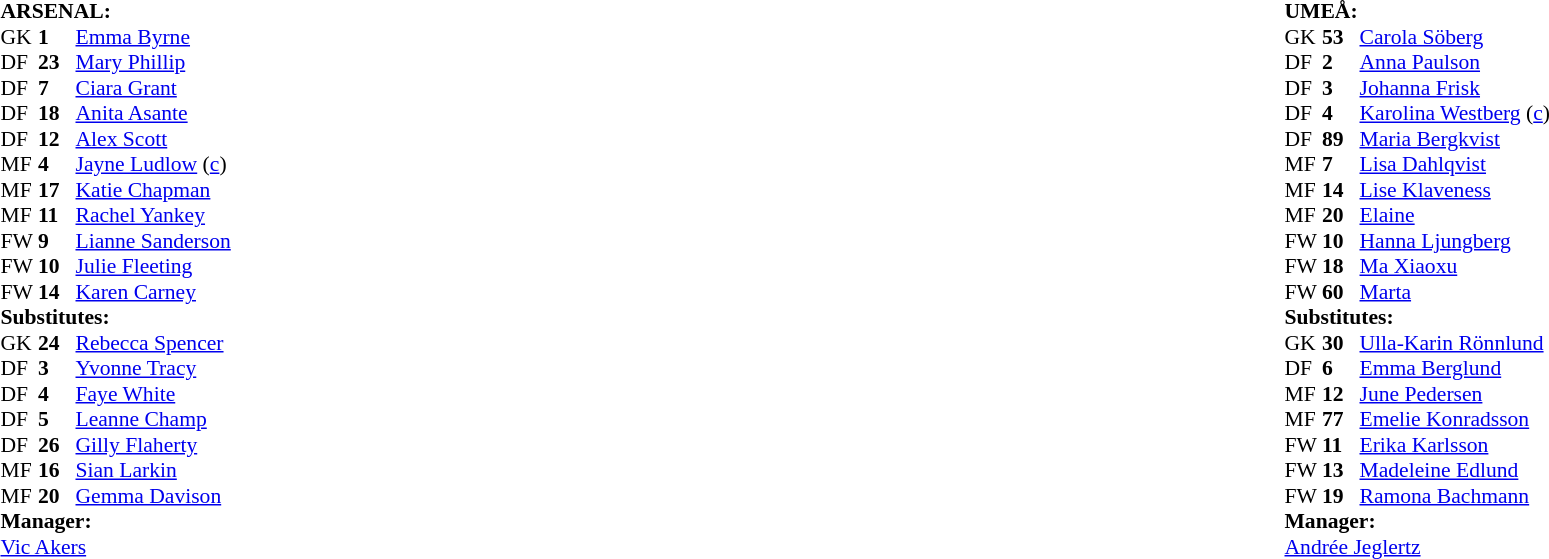<table style="width:100%;">
<tr>
<td style="vertical-align:top; width:50%;"><br><table style="font-size:90%" cellspacing="0" cellpadding="0">
<tr>
<td colspan=4><strong>ARSENAL:</strong></td>
</tr>
<tr>
<th width=25></th>
<th width=25></th>
</tr>
<tr>
<td>GK</td>
<td><strong>1</strong></td>
<td> <a href='#'>Emma Byrne</a></td>
</tr>
<tr>
<td>DF</td>
<td><strong>23</strong></td>
<td> <a href='#'>Mary Phillip</a></td>
<td></td>
</tr>
<tr>
<td>DF</td>
<td><strong>7</strong></td>
<td> <a href='#'>Ciara Grant</a></td>
</tr>
<tr>
<td>DF</td>
<td><strong>18</strong></td>
<td> <a href='#'>Anita Asante</a></td>
</tr>
<tr>
<td>DF</td>
<td><strong>12</strong></td>
<td> <a href='#'>Alex Scott</a></td>
</tr>
<tr>
<td>MF</td>
<td><strong>4</strong></td>
<td> <a href='#'>Jayne Ludlow</a> (<a href='#'>c</a>)</td>
<td></td>
<td></td>
</tr>
<tr>
<td>MF</td>
<td><strong>17</strong></td>
<td> <a href='#'>Katie Chapman</a></td>
<td></td>
<td></td>
</tr>
<tr>
<td>MF</td>
<td><strong>11</strong></td>
<td> <a href='#'>Rachel Yankey</a></td>
</tr>
<tr>
<td>FW</td>
<td><strong>9</strong></td>
<td> <a href='#'>Lianne Sanderson</a></td>
</tr>
<tr>
<td>FW</td>
<td><strong>10</strong></td>
<td> <a href='#'>Julie Fleeting</a></td>
</tr>
<tr>
<td>FW</td>
<td><strong>14</strong></td>
<td> <a href='#'>Karen Carney</a></td>
</tr>
<tr>
<td colspan=3><strong>Substitutes:</strong></td>
</tr>
<tr>
<td>GK</td>
<td><strong>24</strong></td>
<td> <a href='#'>Rebecca Spencer</a></td>
</tr>
<tr>
<td>DF</td>
<td><strong>3</strong></td>
<td> <a href='#'>Yvonne Tracy</a></td>
</tr>
<tr>
<td>DF</td>
<td><strong>4</strong></td>
<td> <a href='#'>Faye White</a></td>
<td></td>
<td></td>
</tr>
<tr>
<td>DF</td>
<td><strong>5</strong></td>
<td> <a href='#'>Leanne Champ</a></td>
</tr>
<tr>
<td>DF</td>
<td><strong>26</strong></td>
<td> <a href='#'>Gilly Flaherty</a></td>
</tr>
<tr>
<td>MF</td>
<td><strong>16</strong></td>
<td> <a href='#'>Sian Larkin</a></td>
</tr>
<tr>
<td>MF</td>
<td><strong>20</strong></td>
<td> <a href='#'>Gemma Davison</a></td>
</tr>
<tr>
<td colspan=3><strong>Manager:</strong></td>
</tr>
<tr>
<td colspan=4> <a href='#'>Vic Akers</a></td>
</tr>
</table>
</td>
<td style="vertical-align:top; width:50%;"><br><table cellspacing="0" cellpadding="0" style="font-size:90%; margin:auto;">
<tr>
<td colspan="4"><strong>UMEÅ:</strong></td>
</tr>
<tr>
<th width=25></th>
<th width=25></th>
</tr>
<tr>
<td>GK</td>
<td><strong>53</strong></td>
<td> <a href='#'>Carola Söberg</a></td>
</tr>
<tr>
<td>DF</td>
<td><strong>2</strong></td>
<td> <a href='#'>Anna Paulson</a></td>
</tr>
<tr>
<td>DF</td>
<td><strong>3</strong></td>
<td> <a href='#'>Johanna Frisk</a></td>
</tr>
<tr>
<td>DF</td>
<td><strong>4</strong></td>
<td> <a href='#'>Karolina Westberg</a> (<a href='#'>c</a>)</td>
</tr>
<tr>
<td>DF</td>
<td><strong>89</strong></td>
<td> <a href='#'>Maria Bergkvist</a></td>
</tr>
<tr>
<td>MF</td>
<td><strong>7</strong></td>
<td> <a href='#'>Lisa Dahlqvist</a></td>
<td></td>
<td></td>
</tr>
<tr>
<td>MF</td>
<td><strong>14</strong></td>
<td> <a href='#'>Lise Klaveness</a></td>
</tr>
<tr>
<td>MF</td>
<td><strong>20</strong></td>
<td> <a href='#'>Elaine</a></td>
</tr>
<tr>
<td>FW</td>
<td><strong>10</strong></td>
<td> <a href='#'>Hanna Ljungberg</a></td>
</tr>
<tr>
<td>FW</td>
<td><strong>18</strong></td>
<td> <a href='#'>Ma Xiaoxu</a></td>
<td></td>
<td></td>
</tr>
<tr>
<td>FW</td>
<td><strong>60</strong></td>
<td> <a href='#'>Marta</a></td>
</tr>
<tr>
<td colspan=3><strong>Substitutes:</strong></td>
</tr>
<tr>
<td>GK</td>
<td><strong>30</strong></td>
<td> <a href='#'>Ulla-Karin Rönnlund</a></td>
</tr>
<tr>
<td>DF</td>
<td><strong>6</strong></td>
<td> <a href='#'>Emma Berglund</a></td>
</tr>
<tr>
<td>MF</td>
<td><strong>12</strong></td>
<td> <a href='#'>June Pedersen</a></td>
</tr>
<tr>
<td>MF</td>
<td><strong>77</strong></td>
<td> <a href='#'>Emelie Konradsson</a></td>
</tr>
<tr>
<td>FW</td>
<td><strong>11</strong></td>
<td> <a href='#'>Erika Karlsson</a></td>
</tr>
<tr>
<td>FW</td>
<td><strong>13</strong></td>
<td> <a href='#'>Madeleine Edlund</a></td>
<td></td>
<td></td>
</tr>
<tr>
<td>FW</td>
<td><strong>19</strong></td>
<td> <a href='#'>Ramona Bachmann</a></td>
<td></td>
<td></td>
</tr>
<tr>
<td colspan=3><strong>Manager:</strong></td>
</tr>
<tr>
<td colspan=4> <a href='#'>Andrée Jeglertz</a></td>
</tr>
</table>
</td>
</tr>
</table>
